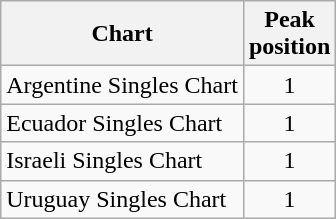<table class="sortable wikitable">
<tr>
<th>Chart</th>
<th>Peak<br>position</th>
</tr>
<tr>
<td>Argentine Singles Chart</td>
<td align="center">1</td>
</tr>
<tr>
<td>Ecuador Singles Chart</td>
<td align="center">1</td>
</tr>
<tr>
<td>Israeli Singles Chart</td>
<td align="center">1</td>
</tr>
<tr>
<td>Uruguay Singles Chart</td>
<td align="center">1</td>
</tr>
</table>
